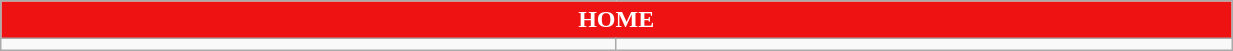<table class="wikitable collapsible collapsed" style="width:65%">
<tr>
<th colspan=6 ! style="color:white; background:#EE1212">HOME</th>
</tr>
<tr>
<td></td>
<td></td>
</tr>
</table>
